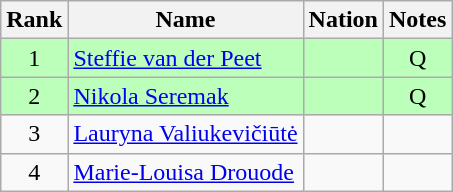<table class="wikitable sortable" style="text-align:center">
<tr>
<th>Rank</th>
<th>Name</th>
<th>Nation</th>
<th>Notes</th>
</tr>
<tr bgcolor=bbffbb>
<td>1</td>
<td align=left><a href='#'>Steffie van der Peet</a></td>
<td align=left></td>
<td>Q</td>
</tr>
<tr bgcolor=bbffbb>
<td>2</td>
<td align=left><a href='#'>Nikola Seremak</a></td>
<td align=left></td>
<td>Q</td>
</tr>
<tr>
<td>3</td>
<td align=left><a href='#'>Lauryna Valiukevičiūtė</a></td>
<td align=left></td>
<td></td>
</tr>
<tr>
<td>4</td>
<td align=left><a href='#'>Marie-Louisa Drouode</a></td>
<td align=left></td>
<td></td>
</tr>
</table>
